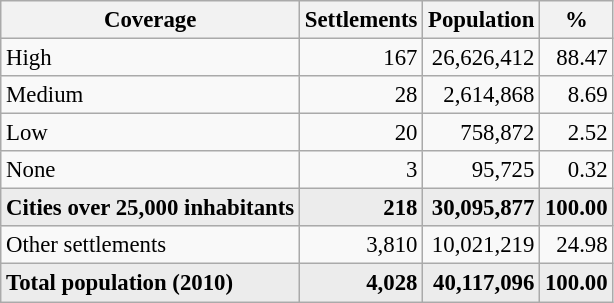<table class="wikitable" style="font-size: 95%; text-align: right;">
<tr>
<th>Coverage</th>
<th>Settlements</th>
<th>Population</th>
<th>%</th>
</tr>
<tr>
<td style="text-align: left;">High</td>
<td>167</td>
<td>26,626,412</td>
<td>88.47</td>
</tr>
<tr>
<td style="text-align: left;">Medium</td>
<td>28</td>
<td>2,614,868</td>
<td>8.69</td>
</tr>
<tr>
<td style="text-align: left;">Low</td>
<td>20</td>
<td>758,872</td>
<td>2.52</td>
</tr>
<tr>
<td style="text-align: left;">None</td>
<td>3</td>
<td>95,725</td>
<td>0.32</td>
</tr>
<tr style="font-weight: bold; background: #ececec;">
<td style="text-align: left;">Cities over 25,000 inhabitants</td>
<td>218</td>
<td>30,095,877</td>
<td>100.00</td>
</tr>
<tr>
<td style="text-align: left;">Other settlements</td>
<td>3,810</td>
<td>10,021,219</td>
<td>24.98</td>
</tr>
<tr style="font-weight: bold; background: #ececec;">
<td style="text-align: left;">Total population (2010)</td>
<td>4,028</td>
<td>40,117,096</td>
<td>100.00</td>
</tr>
</table>
